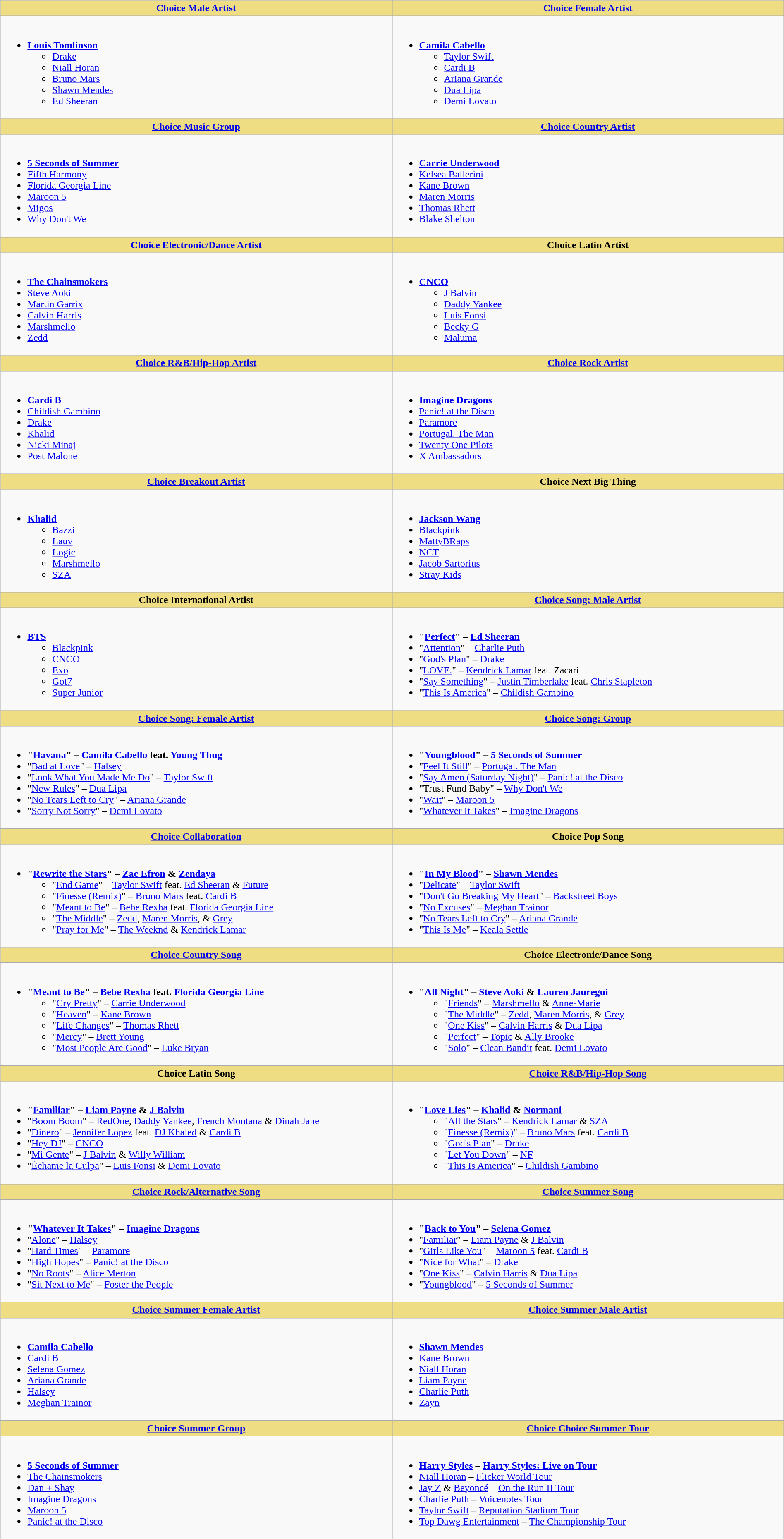<table class="wikitable" style="width:100%">
<tr>
<th style="background:#EEDD82; width:50%"><a href='#'>Choice Male Artist</a></th>
<th style="background:#EEDD82; width:50%"><a href='#'>Choice Female Artist</a></th>
</tr>
<tr>
<td valign="top"><br><ul><li><strong><a href='#'>Louis Tomlinson</a></strong><ul><li><a href='#'>Drake</a></li><li><a href='#'>Niall Horan</a></li><li><a href='#'>Bruno Mars</a></li><li><a href='#'>Shawn Mendes</a></li><li><a href='#'>Ed Sheeran</a></li></ul></li></ul></td>
<td valign="top"><br><ul><li><strong><a href='#'>Camila Cabello</a></strong><ul><li><a href='#'>Taylor Swift</a></li><li><a href='#'>Cardi B</a></li><li><a href='#'>Ariana Grande</a></li><li><a href='#'>Dua Lipa</a></li><li><a href='#'>Demi Lovato</a></li></ul></li></ul></td>
</tr>
<tr>
<th style="background:#EEDD82; width:50%"><a href='#'>Choice Music Group</a></th>
<th style="background:#EEDD82; width:50%"><a href='#'>Choice Country Artist</a></th>
</tr>
<tr>
<td valign="top"><br><ul><li><strong><a href='#'>5 Seconds of Summer</a></strong></li><li><a href='#'>Fifth Harmony</a></li><li><a href='#'>Florida Georgia Line</a></li><li><a href='#'>Maroon 5</a></li><li><a href='#'>Migos</a></li><li><a href='#'>Why Don't We</a></li></ul></td>
<td valign="top"><br><ul><li><strong><a href='#'>Carrie Underwood</a></strong></li><li><a href='#'>Kelsea Ballerini</a></li><li><a href='#'>Kane Brown</a></li><li><a href='#'>Maren Morris</a></li><li><a href='#'>Thomas Rhett</a></li><li><a href='#'>Blake Shelton</a></li></ul></td>
</tr>
<tr>
<th style="background:#EEDD82; width:50%"><a href='#'>Choice Electronic/Dance Artist</a></th>
<th style="background:#EEDD82; width:50%">Choice Latin Artist</th>
</tr>
<tr>
<td valign="top"><br><ul><li><strong><a href='#'>The Chainsmokers</a></strong></li><li><a href='#'>Steve Aoki</a></li><li><a href='#'>Martin Garrix</a></li><li><a href='#'>Calvin Harris</a></li><li><a href='#'>Marshmello</a></li><li><a href='#'>Zedd</a></li></ul></td>
<td valign="top"><br><ul><li><strong><a href='#'>CNCO</a></strong><ul><li><a href='#'>J Balvin</a></li><li><a href='#'>Daddy Yankee</a></li><li><a href='#'>Luis Fonsi</a></li><li><a href='#'>Becky G</a></li><li><a href='#'>Maluma</a></li></ul></li></ul></td>
</tr>
<tr>
<th style="background:#EEDD82; width:50%"><a href='#'>Choice R&B/Hip-Hop Artist</a></th>
<th style="background:#EEDD82; width:50%"><a href='#'>Choice Rock Artist</a></th>
</tr>
<tr>
<td valign="top"><br><ul><li><strong><a href='#'>Cardi B</a></strong></li><li><a href='#'>Childish Gambino</a></li><li><a href='#'>Drake</a></li><li><a href='#'>Khalid</a></li><li><a href='#'>Nicki Minaj</a></li><li><a href='#'>Post Malone</a></li></ul></td>
<td valign="top"><br><ul><li><strong><a href='#'>Imagine Dragons</a></strong></li><li><a href='#'>Panic! at the Disco</a></li><li><a href='#'>Paramore</a></li><li><a href='#'>Portugal. The Man</a></li><li><a href='#'>Twenty One Pilots</a></li><li><a href='#'>X Ambassadors</a></li></ul></td>
</tr>
<tr>
<th style="background:#EEDD82; width:50%"><a href='#'>Choice Breakout Artist</a></th>
<th style="background:#EEDD82; width:50%">Choice Next Big Thing</th>
</tr>
<tr>
<td valign="top"><br><ul><li><strong><a href='#'>Khalid</a></strong><ul><li><a href='#'>Bazzi</a></li><li><a href='#'>Lauv</a></li><li><a href='#'>Logic</a></li><li><a href='#'>Marshmello</a></li><li><a href='#'>SZA</a></li></ul></li></ul></td>
<td valign="top"><br><ul><li><strong><a href='#'>Jackson Wang</a></strong></li><li><a href='#'>Blackpink</a></li><li><a href='#'>MattyBRaps</a></li><li><a href='#'>NCT</a></li><li><a href='#'>Jacob Sartorius</a></li><li><a href='#'>Stray Kids</a></li></ul></td>
</tr>
<tr>
<th style="background:#EEDD82; width:50%">Choice International Artist</th>
<th style="background:#EEDD82; width:50%"><a href='#'>Choice Song: Male Artist</a></th>
</tr>
<tr>
<td valign="top"><br><ul><li><strong><a href='#'>BTS</a></strong><ul><li><a href='#'>Blackpink</a></li><li><a href='#'>CNCO</a></li><li><a href='#'>Exo</a></li><li><a href='#'>Got7</a></li><li><a href='#'>Super Junior</a></li></ul></li></ul></td>
<td valign="top"><br><ul><li><strong>"<a href='#'>Perfect</a>" – <a href='#'>Ed Sheeran</a></strong></li><li>"<a href='#'>Attention</a>" – <a href='#'>Charlie Puth</a></li><li>"<a href='#'>God's Plan</a>" – <a href='#'>Drake</a></li><li>"<a href='#'>LOVE.</a>" – <a href='#'>Kendrick Lamar</a> feat. Zacari</li><li>"<a href='#'>Say Something</a>" – <a href='#'>Justin Timberlake</a> feat. <a href='#'>Chris Stapleton</a></li><li>"<a href='#'>This Is America</a>" – <a href='#'>Childish Gambino</a></li></ul></td>
</tr>
<tr>
<th style="background:#EEDD82; width:50%"><a href='#'>Choice Song: Female Artist</a></th>
<th style="background:#EEDD82; width:50%"><a href='#'>Choice Song: Group</a></th>
</tr>
<tr>
<td valign="top"><br><ul><li><strong>"<a href='#'>Havana</a>" – <a href='#'>Camila Cabello</a> feat. <a href='#'>Young Thug</a></strong></li><li>"<a href='#'>Bad at Love</a>" – <a href='#'>Halsey</a></li><li>"<a href='#'>Look What You Made Me Do</a>" – <a href='#'>Taylor Swift</a></li><li>"<a href='#'>New Rules</a>" – <a href='#'>Dua Lipa</a></li><li>"<a href='#'>No Tears Left to Cry</a>" – <a href='#'>Ariana Grande</a></li><li>"<a href='#'>Sorry Not Sorry</a>" – <a href='#'>Demi Lovato</a></li></ul></td>
<td valign="top"><br><ul><li><strong>"<a href='#'>Youngblood</a>" – <a href='#'>5 Seconds of Summer</a></strong></li><li>"<a href='#'>Feel It Still</a>" – <a href='#'>Portugal. The Man</a></li><li>"<a href='#'>Say Amen (Saturday Night)</a>" – <a href='#'>Panic! at the Disco</a></li><li>"Trust Fund Baby" – <a href='#'>Why Don't We</a></li><li>"<a href='#'>Wait</a>" – <a href='#'>Maroon 5</a></li><li>"<a href='#'>Whatever It Takes</a>" – <a href='#'>Imagine Dragons</a></li></ul></td>
</tr>
<tr>
<th style="background:#EEDD82; width:50%"><a href='#'>Choice Collaboration</a></th>
<th style="background:#EEDD82; width:50%">Choice Pop Song</th>
</tr>
<tr>
<td valign="top"><br><ul><li><strong>"<a href='#'>Rewrite the Stars</a>" – <a href='#'>Zac Efron</a> & <a href='#'>Zendaya</a></strong><ul><li>"<a href='#'>End Game</a>" – <a href='#'>Taylor Swift</a> feat. <a href='#'>Ed Sheeran</a> & <a href='#'>Future</a></li><li>"<a href='#'>Finesse (Remix)</a>" – <a href='#'>Bruno Mars</a> feat. <a href='#'>Cardi B</a></li><li>"<a href='#'>Meant to Be</a>" – <a href='#'>Bebe Rexha</a> feat. <a href='#'>Florida Georgia Line</a></li><li>"<a href='#'>The Middle</a>" – <a href='#'>Zedd</a>, <a href='#'>Maren Morris</a>, & <a href='#'>Grey</a></li><li>"<a href='#'>Pray for Me</a>" – <a href='#'>The Weeknd</a> & <a href='#'>Kendrick Lamar</a></li></ul></li></ul></td>
<td valign="top"><br><ul><li><strong>"<a href='#'>In My Blood</a>" – <a href='#'>Shawn Mendes</a></strong></li><li>"<a href='#'>Delicate</a>" – <a href='#'>Taylor Swift</a></li><li>"<a href='#'>Don't Go Breaking My Heart</a>" – <a href='#'>Backstreet Boys</a></li><li>"<a href='#'>No Excuses</a>" – <a href='#'>Meghan Trainor</a></li><li>"<a href='#'>No Tears Left to Cry</a>" – <a href='#'>Ariana Grande</a></li><li>"<a href='#'>This Is Me</a>" – <a href='#'>Keala Settle</a></li></ul></td>
</tr>
<tr>
<th style="background:#EEDD82; width:50%"><a href='#'>Choice Country Song</a></th>
<th style="background:#EEDD82; width:50%">Choice Electronic/Dance Song</th>
</tr>
<tr>
<td valign="top"><br><ul><li><strong>"<a href='#'>Meant to Be</a>" – <a href='#'>Bebe Rexha</a> feat. <a href='#'>Florida Georgia Line</a></strong><ul><li>"<a href='#'>Cry Pretty</a>" – <a href='#'>Carrie Underwood</a></li><li>"<a href='#'>Heaven</a>" – <a href='#'>Kane Brown</a></li><li>"<a href='#'>Life Changes</a>" – <a href='#'>Thomas Rhett</a></li><li>"<a href='#'>Mercy</a>" – <a href='#'>Brett Young</a></li><li>"<a href='#'>Most People Are Good</a>" – <a href='#'>Luke Bryan</a></li></ul></li></ul></td>
<td valign="top"><br><ul><li><strong>"<a href='#'>All Night</a>" – <a href='#'>Steve Aoki</a> & <a href='#'>Lauren Jauregui</a></strong><ul><li>"<a href='#'>Friends</a>" – <a href='#'>Marshmello</a> & <a href='#'>Anne-Marie</a></li><li>"<a href='#'>The Middle</a>" – <a href='#'>Zedd</a>, <a href='#'>Maren Morris</a>, & <a href='#'>Grey</a></li><li>"<a href='#'>One Kiss</a>" – <a href='#'>Calvin Harris</a> & <a href='#'>Dua Lipa</a></li><li>"<a href='#'>Perfect</a>" – <a href='#'>Topic</a> & <a href='#'>Ally Brooke</a></li><li>"<a href='#'>Solo</a>" – <a href='#'>Clean Bandit</a> feat. <a href='#'>Demi Lovato</a></li></ul></li></ul></td>
</tr>
<tr>
<th style="background:#EEDD82; width:50%">Choice Latin Song</th>
<th style="background:#EEDD82; width:50%"><a href='#'>Choice R&B/Hip-Hop Song</a></th>
</tr>
<tr>
<td valign="top"><br><ul><li><strong>"<a href='#'>Familiar</a>" – <a href='#'>Liam Payne</a> & <a href='#'>J Balvin</a></strong></li><li>"<a href='#'>Boom Boom</a>" – <a href='#'>RedOne</a>, <a href='#'>Daddy Yankee</a>, <a href='#'>French Montana</a> & <a href='#'>Dinah Jane</a></li><li>"<a href='#'>Dinero</a>" – <a href='#'>Jennifer Lopez</a> feat. <a href='#'>DJ Khaled</a> & <a href='#'>Cardi B</a></li><li>"<a href='#'>Hey DJ</a>" – <a href='#'>CNCO</a></li><li>"<a href='#'>Mi Gente</a>" – <a href='#'>J Balvin</a> & <a href='#'>Willy William</a></li><li>"<a href='#'>Échame la Culpa</a>" – <a href='#'>Luis Fonsi</a> & <a href='#'>Demi Lovato</a></li></ul></td>
<td valign="top"><br><ul><li><strong>"<a href='#'>Love Lies</a>" – <a href='#'>Khalid</a> & <a href='#'>Normani</a></strong><ul><li>"<a href='#'>All the Stars</a>" – <a href='#'>Kendrick Lamar</a> & <a href='#'>SZA</a></li><li>"<a href='#'>Finesse (Remix)</a>" – <a href='#'>Bruno Mars</a> feat. <a href='#'>Cardi B</a></li><li>"<a href='#'>God's Plan</a>" – <a href='#'>Drake</a></li><li>"<a href='#'>Let You Down</a>" – <a href='#'>NF</a></li><li>"<a href='#'>This Is America</a>" – <a href='#'>Childish Gambino</a></li></ul></li></ul></td>
</tr>
<tr>
<th style="background:#EEDD82; width:50%"><a href='#'>Choice Rock/Alternative Song</a></th>
<th style="background:#EEDD82; width:50%"><a href='#'>Choice Summer Song</a></th>
</tr>
<tr>
<td valign="top"><br><ul><li><strong>"<a href='#'>Whatever It Takes</a>" – <a href='#'>Imagine Dragons</a></strong></li><li>"<a href='#'>Alone</a>" – <a href='#'>Halsey</a></li><li>"<a href='#'>Hard Times</a>" – <a href='#'>Paramore</a></li><li>"<a href='#'>High Hopes</a>" – <a href='#'>Panic! at the Disco</a></li><li>"<a href='#'>No Roots</a>" – <a href='#'>Alice Merton</a></li><li>"<a href='#'>Sit Next to Me</a>" – <a href='#'>Foster the People</a></li></ul></td>
<td valign="top"><br><ul><li><strong>"<a href='#'>Back to You</a>" – <a href='#'>Selena Gomez</a></strong></li><li>"<a href='#'>Familiar</a>" – <a href='#'>Liam Payne</a> & <a href='#'>J Balvin</a></li><li>"<a href='#'>Girls Like You</a>" – <a href='#'>Maroon 5</a> feat. <a href='#'>Cardi B</a></li><li>"<a href='#'>Nice for What</a>" – <a href='#'>Drake</a></li><li>"<a href='#'>One Kiss</a>" – <a href='#'>Calvin Harris</a> & <a href='#'>Dua Lipa</a></li><li>"<a href='#'>Youngblood</a>" – <a href='#'>5 Seconds of Summer</a></li></ul></td>
</tr>
<tr>
<th style="background:#EEDD82; width:50%"><a href='#'>Choice Summer Female Artist</a></th>
<th style="background:#EEDD82; width:50%"><a href='#'>Choice Summer Male Artist</a></th>
</tr>
<tr>
<td valign="top"><br><ul><li><strong><a href='#'>Camila Cabello</a></strong></li><li><a href='#'>Cardi B</a></li><li><a href='#'>Selena Gomez</a></li><li><a href='#'>Ariana Grande</a></li><li><a href='#'>Halsey</a></li><li><a href='#'>Meghan Trainor</a></li></ul></td>
<td valign="top"><br><ul><li><strong><a href='#'>Shawn Mendes</a></strong></li><li><a href='#'>Kane Brown</a></li><li><a href='#'>Niall Horan</a></li><li><a href='#'>Liam Payne</a></li><li><a href='#'>Charlie Puth</a></li><li><a href='#'>Zayn</a></li></ul></td>
</tr>
<tr>
<th style="background:#EEDD82; width:50%"><a href='#'>Choice Summer Group</a></th>
<th style="background:#EEDD82; width:50%"><a href='#'>Choice Choice Summer Tour</a></th>
</tr>
<tr>
<td valign="top"><br><ul><li><strong><a href='#'>5 Seconds of Summer</a></strong></li><li><a href='#'>The Chainsmokers</a></li><li><a href='#'>Dan + Shay</a></li><li><a href='#'>Imagine Dragons</a></li><li><a href='#'>Maroon 5</a></li><li><a href='#'>Panic! at the Disco</a></li></ul></td>
<td valign="top"><br><ul><li><strong><a href='#'>Harry Styles</a> – <a href='#'>Harry Styles: Live on Tour</a></strong></li><li><a href='#'>Niall Horan</a> – <a href='#'>Flicker World Tour</a></li><li><a href='#'>Jay Z</a> & <a href='#'>Beyoncé</a> – <a href='#'>On the Run II Tour</a></li><li><a href='#'>Charlie Puth</a> – <a href='#'>Voicenotes Tour</a></li><li><a href='#'>Taylor Swift</a> – <a href='#'>Reputation Stadium Tour</a></li><li><a href='#'>Top Dawg Entertainment</a> – <a href='#'>The Championship Tour</a></li></ul></td>
</tr>
</table>
